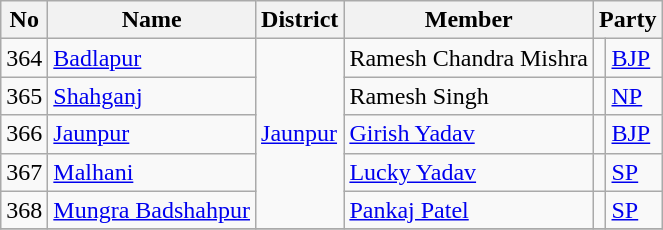<table class="wikitable">
<tr>
<th>No</th>
<th>Name</th>
<th>District</th>
<th>Member</th>
<th colspan="2">Party</th>
</tr>
<tr>
<td>364</td>
<td><a href='#'>Badlapur</a></td>
<td rowspan="5"><a href='#'>Jaunpur</a></td>
<td>Ramesh Chandra Mishra</td>
<td style=background-color:></td>
<td><a href='#'>BJP</a></td>
</tr>
<tr>
<td>365</td>
<td><a href='#'>Shahganj</a></td>
<td>Ramesh Singh</td>
<td style=background-color:></td>
<td><a href='#'>NP</a></td>
</tr>
<tr>
<td>366</td>
<td><a href='#'>Jaunpur</a></td>
<td><a href='#'>Girish Yadav</a></td>
<td style=background-color:></td>
<td><a href='#'>BJP</a></td>
</tr>
<tr>
<td>367</td>
<td><a href='#'>Malhani</a></td>
<td><a href='#'>Lucky Yadav</a></td>
<td style=background-color:></td>
<td><a href='#'>SP</a></td>
</tr>
<tr>
<td>368</td>
<td><a href='#'>Mungra Badshahpur</a></td>
<td><a href='#'>Pankaj Patel</a></td>
<td style=background-color:></td>
<td><a href='#'>SP</a></td>
</tr>
<tr>
</tr>
</table>
